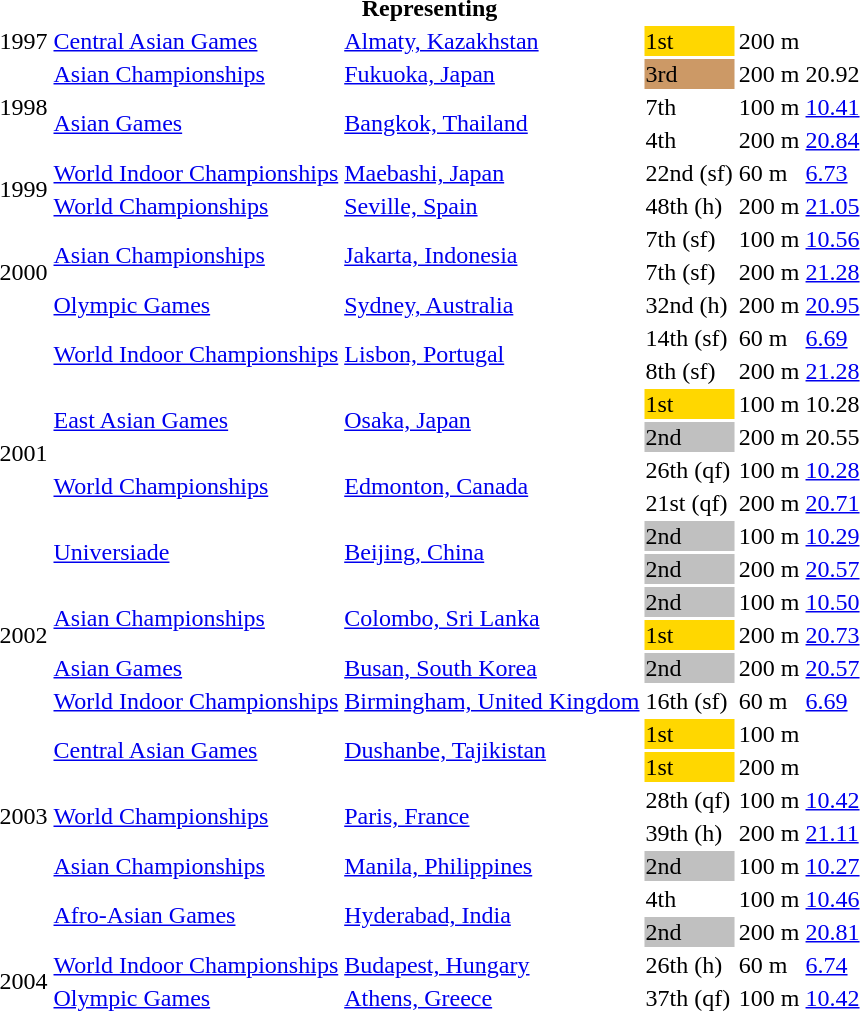<table>
<tr>
<th colspan="6">Representing </th>
</tr>
<tr>
<td>1997</td>
<td><a href='#'>Central Asian Games</a></td>
<td><a href='#'>Almaty, Kazakhstan</a></td>
<td bgcolor="gold">1st</td>
<td>200 m</td>
<td></td>
</tr>
<tr>
<td rowspan=3>1998</td>
<td><a href='#'>Asian Championships</a></td>
<td><a href='#'>Fukuoka, Japan</a></td>
<td bgcolor="cc9966">3rd</td>
<td>200 m</td>
<td>20.92</td>
</tr>
<tr>
<td rowspan=2><a href='#'>Asian Games</a></td>
<td rowspan=2><a href='#'>Bangkok, Thailand</a></td>
<td>7th</td>
<td>100 m</td>
<td><a href='#'>10.41</a></td>
</tr>
<tr>
<td>4th</td>
<td>200 m</td>
<td><a href='#'>20.84</a></td>
</tr>
<tr>
<td rowspan=2>1999</td>
<td><a href='#'>World Indoor Championships</a></td>
<td><a href='#'>Maebashi, Japan</a></td>
<td>22nd (sf)</td>
<td>60 m</td>
<td><a href='#'>6.73</a></td>
</tr>
<tr>
<td><a href='#'>World Championships</a></td>
<td><a href='#'>Seville, Spain</a></td>
<td>48th (h)</td>
<td>200 m</td>
<td><a href='#'>21.05</a></td>
</tr>
<tr>
<td rowspan=3>2000</td>
<td rowspan=2><a href='#'>Asian Championships</a></td>
<td rowspan=2><a href='#'>Jakarta, Indonesia</a></td>
<td>7th (sf)</td>
<td>100 m</td>
<td><a href='#'>10.56</a></td>
</tr>
<tr>
<td>7th (sf)</td>
<td>200 m</td>
<td><a href='#'>21.28</a></td>
</tr>
<tr>
<td><a href='#'>Olympic Games</a></td>
<td><a href='#'>Sydney, Australia</a></td>
<td>32nd (h)</td>
<td>200 m</td>
<td><a href='#'>20.95</a></td>
</tr>
<tr>
<td rowspan=8>2001</td>
<td rowspan=2><a href='#'>World Indoor Championships</a></td>
<td rowspan=2><a href='#'>Lisbon, Portugal</a></td>
<td>14th (sf)</td>
<td>60 m</td>
<td><a href='#'>6.69</a></td>
</tr>
<tr>
<td>8th (sf)</td>
<td>200 m</td>
<td><a href='#'>21.28</a></td>
</tr>
<tr>
<td rowspan=2><a href='#'>East Asian Games</a></td>
<td rowspan=2><a href='#'>Osaka, Japan</a></td>
<td bgcolor="gold">1st</td>
<td>100 m</td>
<td>10.28</td>
</tr>
<tr>
<td bgcolor="silver">2nd</td>
<td>200 m</td>
<td>20.55</td>
</tr>
<tr>
<td rowspan=2><a href='#'>World Championships</a></td>
<td rowspan=2><a href='#'>Edmonton, Canada</a></td>
<td>26th (qf)</td>
<td>100 m</td>
<td><a href='#'>10.28</a></td>
</tr>
<tr>
<td>21st (qf)</td>
<td>200 m</td>
<td><a href='#'>20.71</a></td>
</tr>
<tr>
<td rowspan=2><a href='#'>Universiade</a></td>
<td rowspan=2><a href='#'>Beijing, China</a></td>
<td bgcolor="silver">2nd</td>
<td>100 m</td>
<td><a href='#'>10.29</a></td>
</tr>
<tr>
<td bgcolor="silver">2nd</td>
<td>200 m</td>
<td><a href='#'>20.57</a></td>
</tr>
<tr>
<td rowspan=3>2002</td>
<td rowspan=2><a href='#'>Asian Championships</a></td>
<td rowspan=2><a href='#'>Colombo, Sri Lanka</a></td>
<td bgcolor="silver">2nd</td>
<td>100 m</td>
<td><a href='#'>10.50</a></td>
</tr>
<tr>
<td bgcolor="gold">1st</td>
<td>200 m</td>
<td><a href='#'>20.73</a></td>
</tr>
<tr>
<td><a href='#'>Asian Games</a></td>
<td><a href='#'>Busan, South Korea</a></td>
<td bgcolor="silver">2nd</td>
<td>200 m</td>
<td><a href='#'>20.57</a></td>
</tr>
<tr>
<td rowspan=8>2003</td>
<td><a href='#'>World Indoor Championships</a></td>
<td><a href='#'>Birmingham, United Kingdom</a></td>
<td>16th (sf)</td>
<td>60 m</td>
<td><a href='#'>6.69</a></td>
</tr>
<tr>
<td rowspan=2><a href='#'>Central Asian Games</a></td>
<td rowspan=2><a href='#'>Dushanbe, Tajikistan</a></td>
<td bgcolor="gold">1st</td>
<td>100 m</td>
<td></td>
</tr>
<tr>
<td bgcolor="gold">1st</td>
<td>200 m</td>
<td></td>
</tr>
<tr>
<td rowspan=2><a href='#'>World Championships</a></td>
<td rowspan=2><a href='#'>Paris, France</a></td>
<td>28th (qf)</td>
<td>100 m</td>
<td><a href='#'>10.42</a></td>
</tr>
<tr>
<td>39th (h)</td>
<td>200 m</td>
<td><a href='#'>21.11</a></td>
</tr>
<tr>
<td><a href='#'>Asian Championships</a></td>
<td><a href='#'>Manila, Philippines</a></td>
<td bgcolor="silver">2nd</td>
<td>100 m</td>
<td><a href='#'>10.27</a></td>
</tr>
<tr>
<td rowspan=2><a href='#'>Afro-Asian Games</a></td>
<td rowspan=2><a href='#'>Hyderabad, India</a></td>
<td>4th</td>
<td>100 m</td>
<td><a href='#'>10.46</a></td>
</tr>
<tr>
<td bgcolor="silver">2nd</td>
<td>200 m</td>
<td><a href='#'>20.81</a></td>
</tr>
<tr>
<td rowspan=2>2004</td>
<td><a href='#'>World Indoor Championships</a></td>
<td><a href='#'>Budapest, Hungary</a></td>
<td>26th (h)</td>
<td>60 m</td>
<td><a href='#'>6.74</a></td>
</tr>
<tr>
<td><a href='#'>Olympic Games</a></td>
<td><a href='#'>Athens, Greece</a></td>
<td>37th (qf)</td>
<td>100 m</td>
<td><a href='#'>10.42</a></td>
</tr>
</table>
